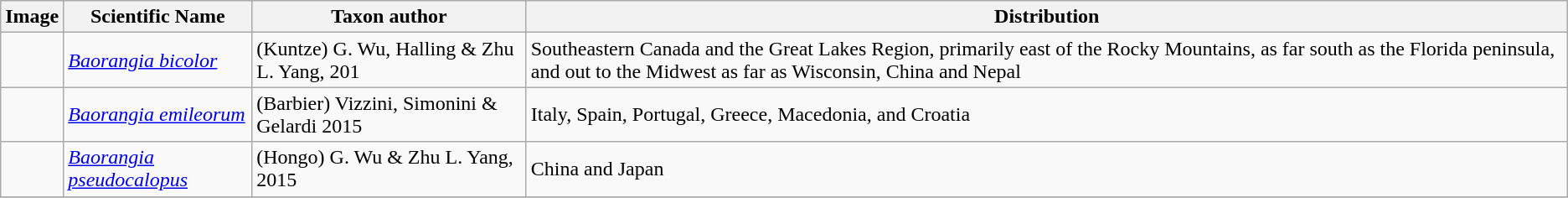<table class="wikitable sortable">
<tr>
<th>Image</th>
<th>Scientific Name</th>
<th>Taxon author</th>
<th>Distribution</th>
</tr>
<tr>
<td></td>
<td><em><a href='#'>Baorangia bicolor</a></em></td>
<td>(Kuntze) G. Wu, Halling & Zhu L. Yang, 201</td>
<td>Southeastern Canada and the Great Lakes Region, primarily east of the Rocky Mountains, as far south as the Florida peninsula, and out to the Midwest as far as Wisconsin, China and Nepal</td>
</tr>
<tr>
<td></td>
<td><em><a href='#'>Baorangia emileorum</a></em></td>
<td>(Barbier) Vizzini, Simonini & Gelardi 2015</td>
<td>Italy, Spain, Portugal, Greece, Macedonia, and Croatia</td>
</tr>
<tr>
<td></td>
<td><em><a href='#'>Baorangia pseudocalopus </a></em></td>
<td>(Hongo) G. Wu & Zhu L. Yang, 2015</td>
<td>China and Japan</td>
</tr>
<tr>
</tr>
</table>
